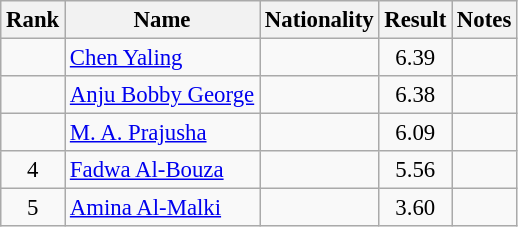<table class="wikitable sortable" style="text-align:center;font-size:95%">
<tr>
<th>Rank</th>
<th>Name</th>
<th>Nationality</th>
<th>Result</th>
<th>Notes</th>
</tr>
<tr>
<td></td>
<td align=left><a href='#'>Chen Yaling</a></td>
<td align=left></td>
<td>6.39</td>
<td></td>
</tr>
<tr>
<td></td>
<td align=left><a href='#'>Anju Bobby George</a></td>
<td align=left></td>
<td>6.38</td>
<td></td>
</tr>
<tr>
<td></td>
<td align=left><a href='#'>M. A. Prajusha</a></td>
<td align=left></td>
<td>6.09</td>
<td></td>
</tr>
<tr>
<td>4</td>
<td align=left><a href='#'>Fadwa Al-Bouza</a></td>
<td align=left></td>
<td>5.56</td>
<td></td>
</tr>
<tr>
<td>5</td>
<td align=left><a href='#'>Amina Al-Malki</a></td>
<td align=left></td>
<td>3.60</td>
<td></td>
</tr>
</table>
